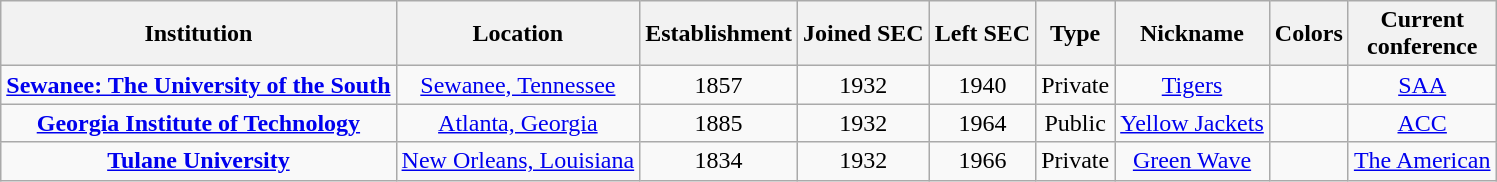<table class="wikitable" style="text-align:center">
<tr>
<th>Institution</th>
<th>Location</th>
<th>Establishment</th>
<th>Joined SEC</th>
<th>Left SEC</th>
<th>Type</th>
<th>Nickname</th>
<th class="unsortable">Colors</th>
<th>Current<br>conference</th>
</tr>
<tr>
<td><strong><a href='#'>Sewanee: The University of the South</a></strong></td>
<td><a href='#'>Sewanee, Tennessee</a></td>
<td>1857</td>
<td>1932</td>
<td>1940</td>
<td>Private<br></td>
<td><a href='#'>Tigers</a></td>
<td></td>
<td><a href='#'>SAA</a></td>
</tr>
<tr>
<td><strong><a href='#'>Georgia Institute of Technology</a></strong></td>
<td><a href='#'>Atlanta, Georgia</a></td>
<td>1885</td>
<td>1932</td>
<td>1964</td>
<td>Public</td>
<td><a href='#'>Yellow Jackets</a></td>
<td></td>
<td><a href='#'>ACC</a></td>
</tr>
<tr>
<td><strong><a href='#'>Tulane University</a></strong></td>
<td><a href='#'>New Orleans, Louisiana</a></td>
<td>1834</td>
<td>1932</td>
<td>1966</td>
<td>Private</td>
<td><a href='#'>Green Wave</a></td>
<td></td>
<td><a href='#'>The American</a></td>
</tr>
</table>
